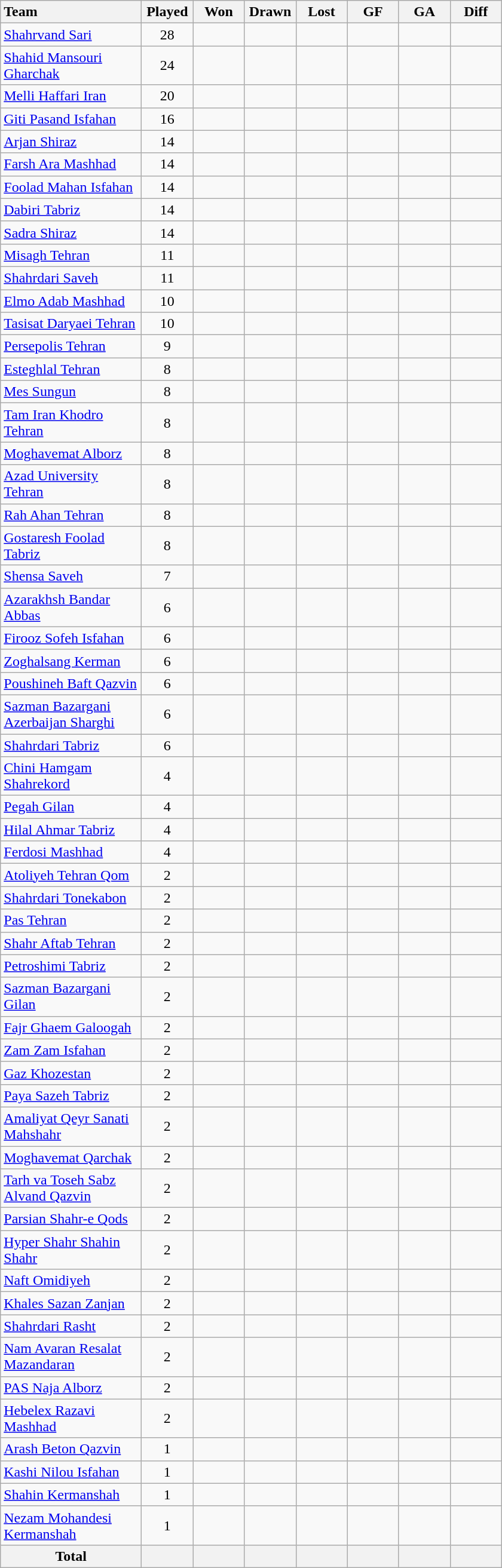<table class="wikitable sortable collapsible collapsed" style="text-align: center; font-size: 100%">
<tr>
<th style="width:150px; text-align:left;">Team</th>
<th style="width:50px;">Played</th>
<th style="width:50px;">Won</th>
<th style="width:50px;">Drawn</th>
<th style="width:50px;">Lost</th>
<th style="width:50px;">GF</th>
<th style="width:50px;">GA</th>
<th style="width:50px;">Diff</th>
</tr>
<tr>
<td style="text-align:left;"><a href='#'>Shahrvand Sari</a></td>
<td>28</td>
<td></td>
<td></td>
<td></td>
<td></td>
<td></td>
<td></td>
</tr>
<tr>
<td style="text-align:left;"><a href='#'>Shahid Mansouri Gharchak</a></td>
<td>24</td>
<td></td>
<td></td>
<td></td>
<td></td>
<td></td>
<td></td>
</tr>
<tr>
<td style="text-align:left;"><a href='#'>Melli Haffari Iran</a></td>
<td>20</td>
<td></td>
<td></td>
<td></td>
<td></td>
<td></td>
<td></td>
</tr>
<tr>
<td style="text-align:left;"><a href='#'>Giti Pasand Isfahan</a></td>
<td>16</td>
<td></td>
<td></td>
<td></td>
<td></td>
<td></td>
<td></td>
</tr>
<tr>
<td style="text-align:left;"><a href='#'>Arjan Shiraz</a></td>
<td>14</td>
<td></td>
<td></td>
<td></td>
<td></td>
<td></td>
<td></td>
</tr>
<tr>
<td style="text-align:left;"><a href='#'>Farsh Ara Mashhad</a></td>
<td>14</td>
<td></td>
<td></td>
<td></td>
<td></td>
<td></td>
<td></td>
</tr>
<tr>
<td style="text-align:left;"><a href='#'>Foolad Mahan Isfahan</a></td>
<td>14</td>
<td></td>
<td></td>
<td></td>
<td></td>
<td></td>
<td></td>
</tr>
<tr>
<td style="text-align:left;"><a href='#'>Dabiri Tabriz</a></td>
<td>14</td>
<td></td>
<td></td>
<td></td>
<td></td>
<td></td>
<td></td>
</tr>
<tr>
<td style="text-align:left;"><a href='#'>Sadra Shiraz</a></td>
<td>14</td>
<td></td>
<td></td>
<td></td>
<td></td>
<td></td>
<td></td>
</tr>
<tr>
<td style="text-align:left;"><a href='#'>Misagh Tehran</a></td>
<td>11</td>
<td></td>
<td></td>
<td></td>
<td></td>
<td></td>
<td></td>
</tr>
<tr>
<td style="text-align:left;"><a href='#'>Shahrdari Saveh</a></td>
<td>11</td>
<td></td>
<td></td>
<td></td>
<td></td>
<td></td>
<td></td>
</tr>
<tr>
<td style="text-align:left;"><a href='#'>Elmo Adab Mashhad</a></td>
<td>10</td>
<td></td>
<td></td>
<td></td>
<td></td>
<td></td>
<td></td>
</tr>
<tr>
<td style="text-align:left;"><a href='#'>Tasisat Daryaei Tehran</a></td>
<td>10</td>
<td></td>
<td></td>
<td></td>
<td></td>
<td></td>
<td></td>
</tr>
<tr>
<td style="text-align:left;"><a href='#'>Persepolis Tehran</a></td>
<td>9</td>
<td></td>
<td></td>
<td></td>
<td></td>
<td></td>
<td></td>
</tr>
<tr>
<td style="text-align:left;"><a href='#'>Esteghlal Tehran</a></td>
<td>8</td>
<td></td>
<td></td>
<td></td>
<td></td>
<td></td>
<td></td>
</tr>
<tr>
<td style="text-align:left;"><a href='#'>Mes Sungun</a></td>
<td>8</td>
<td></td>
<td></td>
<td></td>
<td></td>
<td></td>
<td></td>
</tr>
<tr>
<td style="text-align:left;"><a href='#'>Tam Iran Khodro Tehran</a></td>
<td>8</td>
<td></td>
<td></td>
<td></td>
<td></td>
<td></td>
<td></td>
</tr>
<tr>
<td style="text-align:left;"><a href='#'>Moghavemat Alborz</a></td>
<td>8</td>
<td></td>
<td></td>
<td></td>
<td></td>
<td></td>
<td></td>
</tr>
<tr>
<td style="text-align:left;"><a href='#'>Azad University Tehran</a></td>
<td>8</td>
<td></td>
<td></td>
<td></td>
<td></td>
<td></td>
<td></td>
</tr>
<tr>
<td style="text-align:left;"><a href='#'>Rah Ahan Tehran</a></td>
<td>8</td>
<td></td>
<td></td>
<td></td>
<td></td>
<td></td>
<td></td>
</tr>
<tr>
<td style="text-align:left;"><a href='#'>Gostaresh Foolad Tabriz</a></td>
<td>8</td>
<td></td>
<td></td>
<td></td>
<td></td>
<td></td>
<td></td>
</tr>
<tr>
<td style="text-align:left;"><a href='#'>Shensa Saveh</a></td>
<td>7</td>
<td></td>
<td></td>
<td></td>
<td></td>
<td></td>
<td></td>
</tr>
<tr>
<td style="text-align:left;"><a href='#'>Azarakhsh Bandar Abbas</a></td>
<td>6</td>
<td></td>
<td></td>
<td></td>
<td></td>
<td></td>
<td></td>
</tr>
<tr>
<td style="text-align:left;"><a href='#'>Firooz Sofeh Isfahan</a></td>
<td>6</td>
<td></td>
<td></td>
<td></td>
<td></td>
<td></td>
<td></td>
</tr>
<tr>
<td style="text-align:left;"><a href='#'>Zoghalsang Kerman</a></td>
<td>6</td>
<td></td>
<td></td>
<td></td>
<td></td>
<td></td>
<td></td>
</tr>
<tr>
<td style="text-align:left;"><a href='#'>Poushineh Baft Qazvin</a></td>
<td>6</td>
<td></td>
<td></td>
<td></td>
<td></td>
<td></td>
<td></td>
</tr>
<tr>
<td style="text-align:left;"><a href='#'>Sazman Bazargani Azerbaijan Sharghi</a></td>
<td>6</td>
<td></td>
<td></td>
<td></td>
<td></td>
<td></td>
<td></td>
</tr>
<tr>
<td style="text-align:left;"><a href='#'>Shahrdari Tabriz</a></td>
<td>6</td>
<td></td>
<td></td>
<td></td>
<td></td>
<td></td>
<td></td>
</tr>
<tr>
<td style="text-align:left;"><a href='#'>Chini Hamgam Shahrekord</a></td>
<td>4</td>
<td></td>
<td></td>
<td></td>
<td></td>
<td></td>
<td></td>
</tr>
<tr>
<td style="text-align:left;"><a href='#'>Pegah Gilan</a></td>
<td>4</td>
<td></td>
<td></td>
<td></td>
<td></td>
<td></td>
<td></td>
</tr>
<tr>
<td style="text-align:left;"><a href='#'>Hilal Ahmar Tabriz</a></td>
<td>4</td>
<td></td>
<td></td>
<td></td>
<td></td>
<td></td>
<td></td>
</tr>
<tr>
<td style="text-align:left;"><a href='#'>Ferdosi Mashhad</a></td>
<td>4</td>
<td></td>
<td></td>
<td></td>
<td></td>
<td></td>
<td></td>
</tr>
<tr>
<td style="text-align:left;"><a href='#'>Atoliyeh Tehran Qom</a></td>
<td>2</td>
<td></td>
<td></td>
<td></td>
<td></td>
<td></td>
<td></td>
</tr>
<tr>
<td style="text-align:left;"><a href='#'>Shahrdari Tonekabon</a></td>
<td>2</td>
<td></td>
<td></td>
<td></td>
<td></td>
<td></td>
<td></td>
</tr>
<tr>
<td style="text-align:left;"><a href='#'>Pas Tehran</a></td>
<td>2</td>
<td></td>
<td></td>
<td></td>
<td></td>
<td></td>
<td></td>
</tr>
<tr>
<td style="text-align:left;"><a href='#'>Shahr Aftab Tehran</a></td>
<td>2</td>
<td></td>
<td></td>
<td></td>
<td></td>
<td></td>
<td></td>
</tr>
<tr>
<td style="text-align:left;"><a href='#'>Petroshimi Tabriz</a></td>
<td>2</td>
<td></td>
<td></td>
<td></td>
<td></td>
<td></td>
<td></td>
</tr>
<tr>
<td style="text-align:left;"><a href='#'>Sazman Bazargani Gilan</a></td>
<td>2</td>
<td></td>
<td></td>
<td></td>
<td></td>
<td></td>
<td></td>
</tr>
<tr>
<td style="text-align:left;"><a href='#'>Fajr Ghaem Galoogah</a></td>
<td>2</td>
<td></td>
<td></td>
<td></td>
<td></td>
<td></td>
<td></td>
</tr>
<tr>
<td style="text-align:left;"><a href='#'>Zam Zam Isfahan</a></td>
<td>2</td>
<td></td>
<td></td>
<td></td>
<td></td>
<td></td>
<td></td>
</tr>
<tr>
<td style="text-align:left;"><a href='#'>Gaz Khozestan</a></td>
<td>2</td>
<td></td>
<td></td>
<td></td>
<td></td>
<td></td>
<td></td>
</tr>
<tr>
<td style="text-align:left;"><a href='#'>Paya Sazeh Tabriz</a></td>
<td>2</td>
<td></td>
<td></td>
<td></td>
<td></td>
<td></td>
<td></td>
</tr>
<tr>
<td style="text-align:left;"><a href='#'>Amaliyat Qeyr Sanati Mahshahr</a></td>
<td>2</td>
<td></td>
<td></td>
<td></td>
<td></td>
<td></td>
<td></td>
</tr>
<tr>
<td style="text-align:left;"><a href='#'>Moghavemat Qarchak</a></td>
<td>2</td>
<td></td>
<td></td>
<td></td>
<td></td>
<td></td>
<td></td>
</tr>
<tr>
<td style="text-align:left;"><a href='#'>Tarh va Toseh Sabz Alvand Qazvin</a></td>
<td>2</td>
<td></td>
<td></td>
<td></td>
<td></td>
<td></td>
<td></td>
</tr>
<tr>
<td style="text-align:left;"><a href='#'>Parsian Shahr-e Qods</a></td>
<td>2</td>
<td></td>
<td></td>
<td></td>
<td></td>
<td></td>
<td></td>
</tr>
<tr>
<td style="text-align:left;"><a href='#'>Hyper Shahr Shahin Shahr</a></td>
<td>2</td>
<td></td>
<td></td>
<td></td>
<td></td>
<td></td>
<td></td>
</tr>
<tr>
<td style="text-align:left;"><a href='#'>Naft Omidiyeh</a></td>
<td>2</td>
<td></td>
<td></td>
<td></td>
<td></td>
<td></td>
<td></td>
</tr>
<tr>
<td style="text-align:left;"><a href='#'>Khales Sazan Zanjan</a></td>
<td>2</td>
<td></td>
<td></td>
<td></td>
<td></td>
<td></td>
<td></td>
</tr>
<tr>
<td style="text-align:left;"><a href='#'>Shahrdari Rasht</a></td>
<td>2</td>
<td></td>
<td></td>
<td></td>
<td></td>
<td></td>
<td></td>
</tr>
<tr>
<td style="text-align:left;"><a href='#'>Nam Avaran Resalat Mazandaran</a></td>
<td>2</td>
<td></td>
<td></td>
<td></td>
<td></td>
<td></td>
<td></td>
</tr>
<tr>
<td style="text-align:left;"><a href='#'>PAS Naja Alborz</a></td>
<td>2</td>
<td></td>
<td></td>
<td></td>
<td></td>
<td></td>
<td></td>
</tr>
<tr>
<td style="text-align:left;"><a href='#'>Hebelex Razavi Mashhad</a></td>
<td>2</td>
<td></td>
<td></td>
<td></td>
<td></td>
<td></td>
<td></td>
</tr>
<tr>
<td style="text-align:left;"><a href='#'>Arash Beton Qazvin</a></td>
<td>1</td>
<td></td>
<td></td>
<td></td>
<td></td>
<td></td>
<td></td>
</tr>
<tr>
<td style="text-align:left;"><a href='#'>Kashi Nilou Isfahan</a></td>
<td>1</td>
<td></td>
<td></td>
<td></td>
<td></td>
<td></td>
<td></td>
</tr>
<tr>
<td style="text-align:left;"><a href='#'>Shahin Kermanshah</a></td>
<td>1</td>
<td></td>
<td></td>
<td></td>
<td></td>
<td></td>
<td></td>
</tr>
<tr>
<td style="text-align:left;"><a href='#'>Nezam Mohandesi Kermanshah</a></td>
<td>1</td>
<td></td>
<td></td>
<td></td>
<td></td>
<td></td>
<td></td>
</tr>
<tr class="sortbottom">
<th>Total</th>
<th></th>
<th></th>
<th></th>
<th></th>
<th></th>
<th></th>
<th></th>
</tr>
</table>
